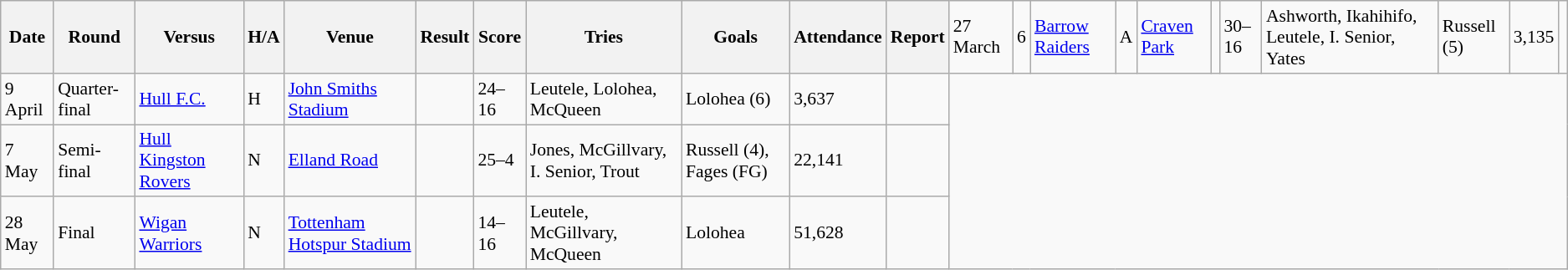<table class="wikitable defaultleft col2center col4center col7center col10right" style="font-size:90%;">
<tr>
<th>Date</th>
<th>Round</th>
<th>Versus</th>
<th>H/A</th>
<th>Venue</th>
<th>Result</th>
<th>Score</th>
<th>Tries</th>
<th>Goals</th>
<th>Attendance</th>
<th>Report</th>
<td>27 March</td>
<td>6</td>
<td> <a href='#'>Barrow Raiders</a></td>
<td>A</td>
<td><a href='#'>Craven Park</a></td>
<td></td>
<td>30–16</td>
<td>Ashworth, Ikahihifo, Leutele, I. Senior, Yates</td>
<td>Russell (5)</td>
<td>3,135</td>
<td></td>
</tr>
<tr>
<td>9 April</td>
<td>Quarter-final</td>
<td> <a href='#'>Hull F.C.</a></td>
<td>H</td>
<td><a href='#'>John Smiths Stadium</a></td>
<td></td>
<td>24–16</td>
<td>Leutele, Lolohea, McQueen</td>
<td>Lolohea (6)</td>
<td>3,637</td>
<td></td>
</tr>
<tr>
<td>7 May</td>
<td>Semi-final</td>
<td> <a href='#'>Hull Kingston Rovers</a></td>
<td>N</td>
<td><a href='#'>Elland Road</a></td>
<td></td>
<td>25–4</td>
<td>Jones, McGillvary, I. Senior, Trout</td>
<td>Russell (4), Fages (FG)</td>
<td>22,141</td>
<td></td>
</tr>
<tr>
<td>28 May</td>
<td>Final</td>
<td> <a href='#'>Wigan Warriors</a></td>
<td>N</td>
<td><a href='#'>Tottenham Hotspur Stadium</a></td>
<td></td>
<td>14–16</td>
<td>Leutele, McGillvary, McQueen</td>
<td>Lolohea</td>
<td>51,628</td>
<td></td>
</tr>
</table>
